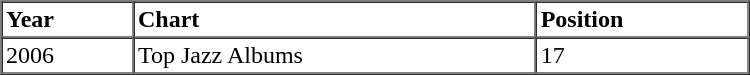<table border=1 cellspacing=0 cellpadding=2 width="500px">
<tr>
<th align="left">Year</th>
<th align="left">Chart</th>
<th align="left">Position</th>
</tr>
<tr>
<td align="left">2006</td>
<td align="left">Top Jazz Albums</td>
<td align="left">17</td>
</tr>
<tr>
</tr>
</table>
